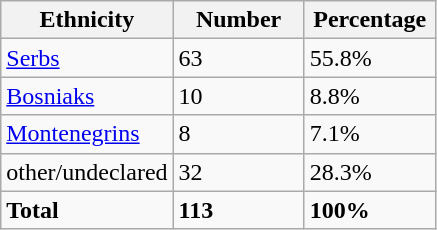<table class="wikitable">
<tr>
<th width="100px">Ethnicity</th>
<th width="80px">Number</th>
<th width="80px">Percentage</th>
</tr>
<tr>
<td><a href='#'>Serbs</a></td>
<td>63</td>
<td>55.8%</td>
</tr>
<tr>
<td><a href='#'>Bosniaks</a></td>
<td>10</td>
<td>8.8%</td>
</tr>
<tr>
<td><a href='#'>Montenegrins</a></td>
<td>8</td>
<td>7.1%</td>
</tr>
<tr>
<td>other/undeclared</td>
<td>32</td>
<td>28.3%</td>
</tr>
<tr>
<td><strong>Total</strong></td>
<td><strong>113</strong></td>
<td><strong>100%</strong></td>
</tr>
</table>
